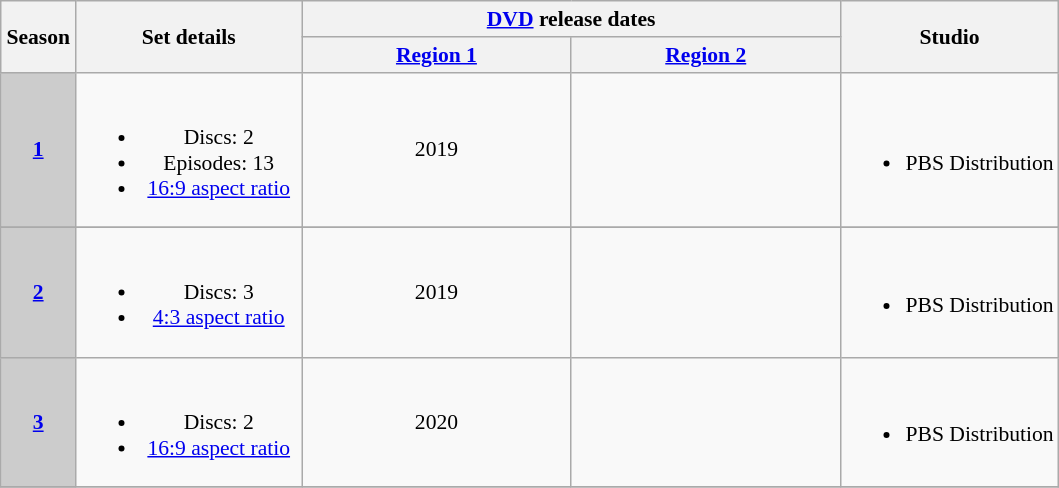<table class="wikitable plainrowheaders" style="font-size:90%; text-align: center">
<tr>
<th scope="col" rowspan="2" style="width: 3em;">Season</th>
<th scope="col" rowspan="2" style="width: 10em;">Set details</th>
<th scope="col" colspan="2"><a href='#'>DVD</a> release dates</th>
<th scope="col" rowspan="2">Studio</th>
</tr>
<tr>
<th scope="col" style="width: 12em; font-size: 100%;"><a href='#'>Region 1</a></th>
<th scope="col" style="width: 12em; font-size: 100%;"><a href='#'>Region 2</a></th>
</tr>
<tr>
<th scope="row" style="text-align:center; background:#cccccc;"><a href='#'>1</a></th>
<td><br><ul><li>Discs: 2</li><li>Episodes: 13</li><li><a href='#'>16:9 aspect ratio</a></li></ul></td>
<td>2019</td>
<td></td>
<td><br><ul><li>PBS Distribution</li></ul></td>
</tr>
<tr>
</tr>
<tr>
<th scope="row" style="text-align:center; background:#cccccc;"><a href='#'>2</a></th>
<td><br><ul><li>Discs: 3</li><li><a href='#'>4:3 aspect ratio</a></li></ul></td>
<td>2019</td>
<td></td>
<td><br><ul><li>PBS Distribution</li></ul></td>
</tr>
<tr>
<th scope="row" style="text-align:center; background:#cccccc;"><a href='#'>3</a></th>
<td><br><ul><li>Discs: 2</li><li><a href='#'>16:9 aspect ratio</a></li></ul></td>
<td>2020</td>
<td></td>
<td><br><ul><li>PBS Distribution</li></ul></td>
</tr>
<tr>
</tr>
</table>
